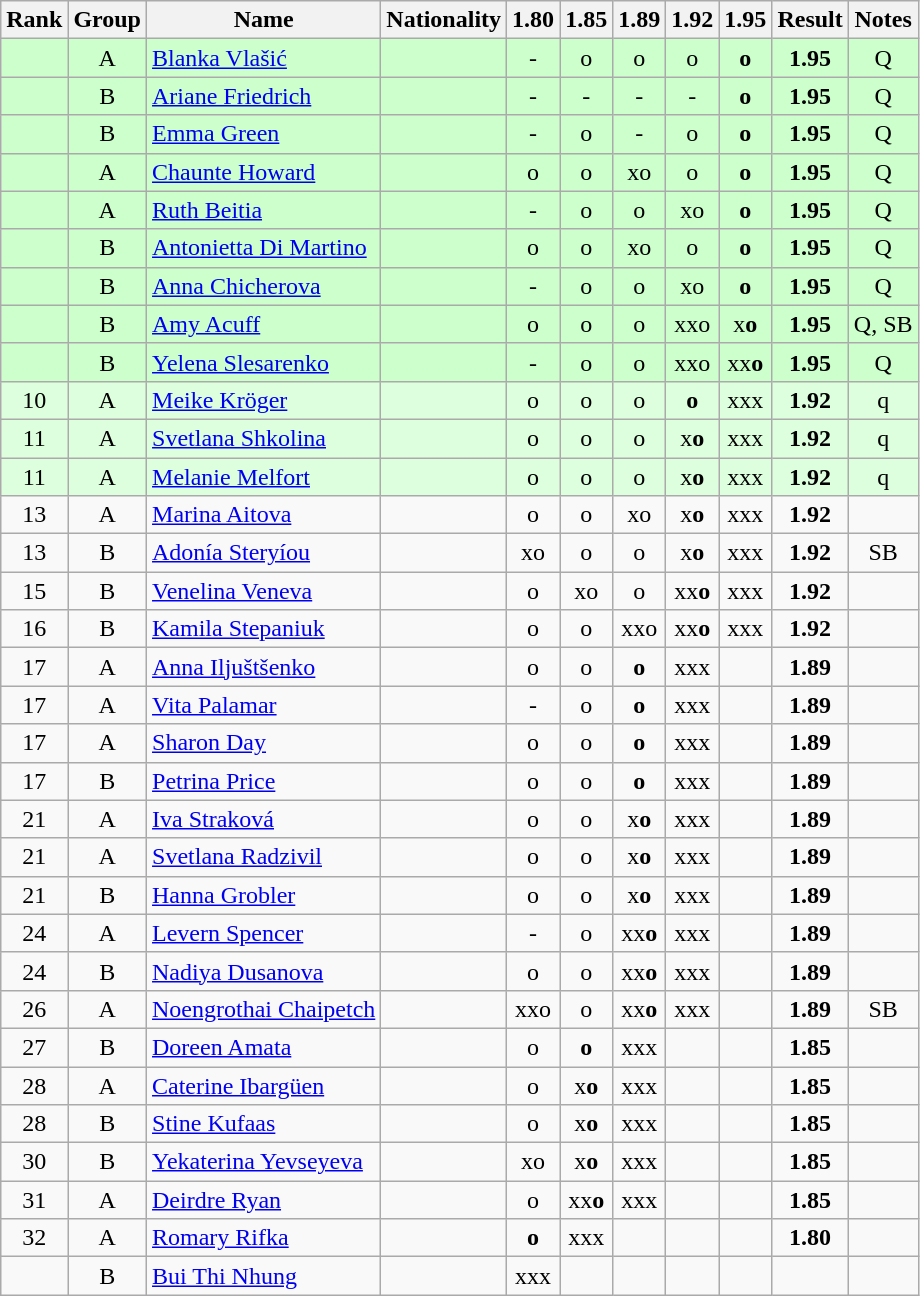<table class="wikitable sortable" style="text-align:center">
<tr>
<th>Rank</th>
<th>Group</th>
<th>Name</th>
<th>Nationality</th>
<th>1.80</th>
<th>1.85</th>
<th>1.89</th>
<th>1.92</th>
<th>1.95</th>
<th>Result</th>
<th>Notes</th>
</tr>
<tr bgcolor=ccffcc>
<td></td>
<td>A</td>
<td align=left><a href='#'>Blanka Vlašić</a></td>
<td align=left></td>
<td>-</td>
<td>o</td>
<td>o</td>
<td>o</td>
<td><strong>o</strong></td>
<td><strong>1.95</strong></td>
<td>Q</td>
</tr>
<tr bgcolor=ccffcc>
<td></td>
<td>B</td>
<td align=left><a href='#'>Ariane Friedrich</a></td>
<td align=left></td>
<td>-</td>
<td>-</td>
<td>-</td>
<td>-</td>
<td><strong>o</strong></td>
<td><strong>1.95</strong></td>
<td>Q</td>
</tr>
<tr bgcolor=ccffcc>
<td></td>
<td>B</td>
<td align=left><a href='#'>Emma Green</a></td>
<td align=left></td>
<td>-</td>
<td>o</td>
<td>-</td>
<td>o</td>
<td><strong>o</strong></td>
<td><strong>1.95</strong></td>
<td>Q</td>
</tr>
<tr bgcolor=ccffcc>
<td></td>
<td>A</td>
<td align=left><a href='#'>Chaunte Howard</a></td>
<td align=left></td>
<td>o</td>
<td>o</td>
<td>xo</td>
<td>o</td>
<td><strong>o</strong></td>
<td><strong>1.95</strong></td>
<td>Q</td>
</tr>
<tr bgcolor=ccffcc>
<td></td>
<td>A</td>
<td align=left><a href='#'>Ruth Beitia</a></td>
<td align=left></td>
<td>-</td>
<td>o</td>
<td>o</td>
<td>xo</td>
<td><strong>o</strong></td>
<td><strong>1.95</strong></td>
<td>Q</td>
</tr>
<tr bgcolor=ccffcc>
<td></td>
<td>B</td>
<td align=left><a href='#'>Antonietta Di Martino</a></td>
<td align=left></td>
<td>o</td>
<td>o</td>
<td>xo</td>
<td>o</td>
<td><strong>o</strong></td>
<td><strong>1.95</strong></td>
<td>Q</td>
</tr>
<tr bgcolor=ccffcc>
<td></td>
<td>B</td>
<td align=left><a href='#'>Anna Chicherova</a></td>
<td align=left></td>
<td>-</td>
<td>o</td>
<td>o</td>
<td>xo</td>
<td><strong>o</strong></td>
<td><strong>1.95</strong></td>
<td>Q</td>
</tr>
<tr bgcolor=ccffcc>
<td></td>
<td>B</td>
<td align=left><a href='#'>Amy Acuff</a></td>
<td align=left></td>
<td>o</td>
<td>o</td>
<td>o</td>
<td>xxo</td>
<td>x<strong>o</strong></td>
<td><strong>1.95</strong></td>
<td>Q, SB</td>
</tr>
<tr bgcolor=ccffcc>
<td></td>
<td>B</td>
<td align=left><a href='#'>Yelena Slesarenko</a></td>
<td align=left></td>
<td>-</td>
<td>o</td>
<td>o</td>
<td>xxo</td>
<td>xx<strong>o</strong></td>
<td><strong>1.95</strong></td>
<td>Q</td>
</tr>
<tr bgcolor=ddffdd>
<td>10</td>
<td>A</td>
<td align=left><a href='#'>Meike Kröger</a></td>
<td align=left></td>
<td>o</td>
<td>o</td>
<td>o</td>
<td><strong>o</strong></td>
<td>xxx</td>
<td><strong>1.92</strong></td>
<td>q</td>
</tr>
<tr bgcolor=ddffdd>
<td>11</td>
<td>A</td>
<td align=left><a href='#'>Svetlana Shkolina</a></td>
<td align=left></td>
<td>o</td>
<td>o</td>
<td>o</td>
<td>x<strong>o</strong></td>
<td>xxx</td>
<td><strong>1.92</strong></td>
<td>q</td>
</tr>
<tr bgcolor=ddffdd>
<td>11</td>
<td>A</td>
<td align=left><a href='#'>Melanie Melfort</a></td>
<td align=left></td>
<td>o</td>
<td>o</td>
<td>o</td>
<td>x<strong>o</strong></td>
<td>xxx</td>
<td><strong>1.92</strong></td>
<td>q</td>
</tr>
<tr>
<td>13</td>
<td>A</td>
<td align=left><a href='#'>Marina Aitova</a></td>
<td align=left></td>
<td>o</td>
<td>o</td>
<td>xo</td>
<td>x<strong>o</strong></td>
<td>xxx</td>
<td><strong>1.92</strong></td>
<td></td>
</tr>
<tr>
<td>13</td>
<td>B</td>
<td align=left><a href='#'>Adonía Steryíou</a></td>
<td align=left></td>
<td>xo</td>
<td>o</td>
<td>o</td>
<td>x<strong>o</strong></td>
<td>xxx</td>
<td><strong>1.92</strong></td>
<td>SB</td>
</tr>
<tr>
<td>15</td>
<td>B</td>
<td align=left><a href='#'>Venelina Veneva</a></td>
<td align=left></td>
<td>o</td>
<td>xo</td>
<td>o</td>
<td>xx<strong>o</strong></td>
<td>xxx</td>
<td><strong>1.92</strong></td>
<td></td>
</tr>
<tr>
<td>16</td>
<td>B</td>
<td align=left><a href='#'>Kamila Stepaniuk</a></td>
<td align=left></td>
<td>o</td>
<td>o</td>
<td>xxo</td>
<td>xx<strong>o</strong></td>
<td>xxx</td>
<td><strong>1.92</strong></td>
<td></td>
</tr>
<tr>
<td>17</td>
<td>A</td>
<td align=left><a href='#'>Anna Iljuštšenko</a></td>
<td align=left></td>
<td>o</td>
<td>o</td>
<td><strong>o</strong></td>
<td>xxx</td>
<td></td>
<td><strong>1.89</strong></td>
<td></td>
</tr>
<tr>
<td>17</td>
<td>A</td>
<td align=left><a href='#'>Vita Palamar</a></td>
<td align=left></td>
<td>-</td>
<td>o</td>
<td><strong>o</strong></td>
<td>xxx</td>
<td></td>
<td><strong>1.89</strong></td>
<td></td>
</tr>
<tr>
<td>17</td>
<td>A</td>
<td align=left><a href='#'>Sharon Day</a></td>
<td align=left></td>
<td>o</td>
<td>o</td>
<td><strong>o</strong></td>
<td>xxx</td>
<td></td>
<td><strong>1.89</strong></td>
<td></td>
</tr>
<tr>
<td>17</td>
<td>B</td>
<td align=left><a href='#'>Petrina Price</a></td>
<td align=left></td>
<td>o</td>
<td>o</td>
<td><strong>o</strong></td>
<td>xxx</td>
<td></td>
<td><strong>1.89</strong></td>
<td></td>
</tr>
<tr>
<td>21</td>
<td>A</td>
<td align=left><a href='#'>Iva Straková</a></td>
<td align=left></td>
<td>o</td>
<td>o</td>
<td>x<strong>o</strong></td>
<td>xxx</td>
<td></td>
<td><strong>1.89</strong></td>
<td></td>
</tr>
<tr>
<td>21</td>
<td>A</td>
<td align=left><a href='#'>Svetlana Radzivil</a></td>
<td align=left></td>
<td>o</td>
<td>o</td>
<td>x<strong>o</strong></td>
<td>xxx</td>
<td></td>
<td><strong>1.89</strong></td>
<td></td>
</tr>
<tr>
<td>21</td>
<td>B</td>
<td align=left><a href='#'>Hanna Grobler</a></td>
<td align=left></td>
<td>o</td>
<td>o</td>
<td>x<strong>o</strong></td>
<td>xxx</td>
<td></td>
<td><strong>1.89</strong></td>
<td></td>
</tr>
<tr>
<td>24</td>
<td>A</td>
<td align=left><a href='#'>Levern Spencer</a></td>
<td align=left></td>
<td>-</td>
<td>o</td>
<td>xx<strong>o</strong></td>
<td>xxx</td>
<td></td>
<td><strong>1.89</strong></td>
<td></td>
</tr>
<tr>
<td>24</td>
<td>B</td>
<td align=left><a href='#'>Nadiya Dusanova</a></td>
<td align=left></td>
<td>o</td>
<td>o</td>
<td>xx<strong>o</strong></td>
<td>xxx</td>
<td></td>
<td><strong>1.89</strong></td>
<td></td>
</tr>
<tr>
<td>26</td>
<td>A</td>
<td align=left><a href='#'>Noengrothai Chaipetch</a></td>
<td align=left></td>
<td>xxo</td>
<td>o</td>
<td>xx<strong>o</strong></td>
<td>xxx</td>
<td></td>
<td><strong>1.89</strong></td>
<td>SB</td>
</tr>
<tr>
<td>27</td>
<td>B</td>
<td align=left><a href='#'>Doreen Amata</a></td>
<td align=left></td>
<td>o</td>
<td><strong>o</strong></td>
<td>xxx</td>
<td></td>
<td></td>
<td><strong>1.85</strong></td>
<td></td>
</tr>
<tr>
<td>28</td>
<td>A</td>
<td align=left><a href='#'>Caterine Ibargüen</a></td>
<td align=left></td>
<td>o</td>
<td>x<strong>o</strong></td>
<td>xxx</td>
<td></td>
<td></td>
<td><strong>1.85</strong></td>
<td></td>
</tr>
<tr>
<td>28</td>
<td>B</td>
<td align=left><a href='#'>Stine Kufaas</a></td>
<td align=left></td>
<td>o</td>
<td>x<strong>o</strong></td>
<td>xxx</td>
<td></td>
<td></td>
<td><strong>1.85</strong></td>
<td></td>
</tr>
<tr>
<td>30</td>
<td>B</td>
<td align=left><a href='#'>Yekaterina Yevseyeva</a></td>
<td align=left></td>
<td>xo</td>
<td>x<strong>o</strong></td>
<td>xxx</td>
<td></td>
<td></td>
<td><strong>1.85</strong></td>
<td></td>
</tr>
<tr>
<td>31</td>
<td>A</td>
<td align=left><a href='#'>Deirdre Ryan</a></td>
<td align=left></td>
<td>o</td>
<td>xx<strong>o</strong></td>
<td>xxx</td>
<td></td>
<td></td>
<td><strong>1.85</strong></td>
<td></td>
</tr>
<tr>
<td>32</td>
<td>A</td>
<td align=left><a href='#'>Romary Rifka</a></td>
<td align=left></td>
<td><strong>o</strong></td>
<td>xxx</td>
<td></td>
<td></td>
<td></td>
<td><strong>1.80</strong></td>
<td></td>
</tr>
<tr>
<td></td>
<td>B</td>
<td align=left><a href='#'>Bui Thi Nhung</a></td>
<td align=left></td>
<td>xxx</td>
<td></td>
<td></td>
<td></td>
<td></td>
<td><strong></strong></td>
<td></td>
</tr>
</table>
